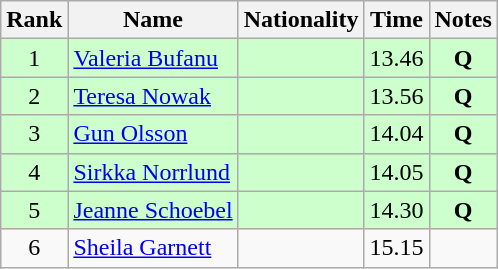<table class="wikitable sortable" style="text-align:center">
<tr>
<th>Rank</th>
<th>Name</th>
<th>Nationality</th>
<th>Time</th>
<th>Notes</th>
</tr>
<tr bgcolor=ccffcc>
<td>1</td>
<td align=left><a href='#'>Valeria Bufanu</a></td>
<td align=left></td>
<td>13.46</td>
<td><strong>Q</strong></td>
</tr>
<tr bgcolor=ccffcc>
<td>2</td>
<td align=left><a href='#'>Teresa Nowak</a></td>
<td align=left></td>
<td>13.56</td>
<td><strong>Q</strong></td>
</tr>
<tr bgcolor=ccffcc>
<td>3</td>
<td align=left><a href='#'>Gun Olsson</a></td>
<td align=left></td>
<td>14.04</td>
<td><strong>Q</strong></td>
</tr>
<tr bgcolor=ccffcc>
<td>4</td>
<td align=left><a href='#'>Sirkka Norrlund</a></td>
<td align=left></td>
<td>14.05</td>
<td><strong>Q</strong></td>
</tr>
<tr bgcolor=ccffcc>
<td>5</td>
<td align=left><a href='#'>Jeanne Schoebel</a></td>
<td align=left></td>
<td>14.30</td>
<td><strong>Q</strong></td>
</tr>
<tr>
<td>6</td>
<td align=left><a href='#'>Sheila Garnett</a></td>
<td align=left></td>
<td>15.15</td>
<td></td>
</tr>
</table>
